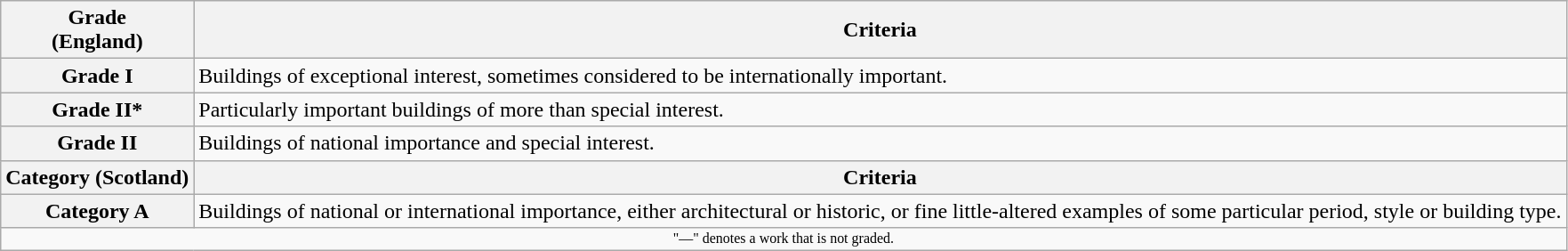<table class="wikitable" border="1">
<tr>
<th>Grade<br>(England)</th>
<th>Criteria</th>
</tr>
<tr>
<th>Grade I</th>
<td>Buildings of exceptional interest, sometimes considered to be internationally important.</td>
</tr>
<tr>
<th>Grade II*</th>
<td>Particularly important buildings of more than special interest.</td>
</tr>
<tr>
<th>Grade II</th>
<td>Buildings of national importance and special interest.</td>
</tr>
<tr>
<th>Category (Scotland)</th>
<th>Criteria</th>
</tr>
<tr>
<th>Category A</th>
<td>Buildings of national or international importance, either architectural or historic, or fine little-altered examples of some particular period, style or building type.</td>
</tr>
<tr>
<td align="center" colspan="14" style="font-size: 8pt">"—" denotes a work that is not graded.</td>
</tr>
</table>
